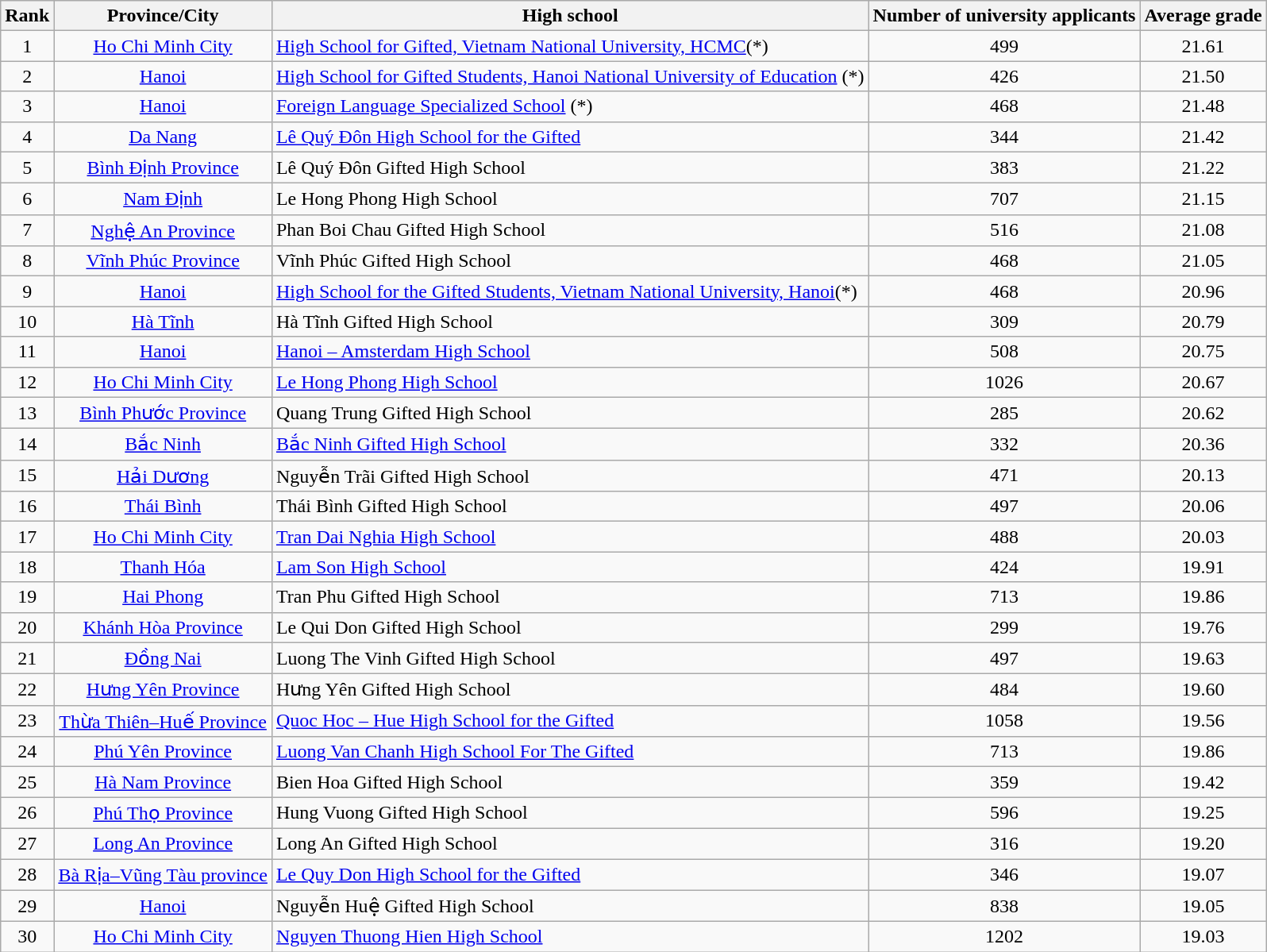<table class="sortable wikitable" style="text-align:center">
<tr>
<th>Rank</th>
<th>Province/City</th>
<th><strong>High school</strong></th>
<th>Number of university applicants</th>
<th>Average grade</th>
</tr>
<tr>
<td>1</td>
<td><a href='#'>Ho Chi Minh City</a></td>
<td style="text-align:left"><a href='#'>High School for Gifted, Vietnam National University, HCMC</a>(*)</td>
<td>499</td>
<td>21.61</td>
</tr>
<tr>
<td>2</td>
<td><a href='#'>Hanoi</a></td>
<td style="text-align:left"><a href='#'>High School for Gifted Students, Hanoi National University of Education</a> (*)</td>
<td>426</td>
<td>21.50</td>
</tr>
<tr>
<td>3</td>
<td><a href='#'>Hanoi</a></td>
<td style="text-align:left"><a href='#'>Foreign Language Specialized School</a> (*)</td>
<td>468</td>
<td>21.48</td>
</tr>
<tr>
<td>4</td>
<td><a href='#'>Da Nang</a></td>
<td style="text-align:left"><a href='#'>Lê Quý Đôn High School for the Gifted</a></td>
<td>344</td>
<td>21.42</td>
</tr>
<tr>
<td>5</td>
<td><a href='#'>Bình Định Province</a></td>
<td style="text-align:left">Lê Quý Đôn Gifted High School</td>
<td>383</td>
<td>21.22</td>
</tr>
<tr>
<td>6</td>
<td><a href='#'>Nam Định</a></td>
<td style="text-align:left">Le Hong Phong High School</td>
<td>707</td>
<td>21.15</td>
</tr>
<tr>
<td>7</td>
<td><a href='#'>Nghệ An Province</a></td>
<td style="text-align:left">Phan Boi Chau Gifted High School</td>
<td>516</td>
<td>21.08</td>
</tr>
<tr>
<td>8</td>
<td><a href='#'>Vĩnh Phúc Province</a></td>
<td style="text-align:left">Vĩnh Phúc Gifted High School</td>
<td>468</td>
<td>21.05</td>
</tr>
<tr>
<td>9</td>
<td><a href='#'>Hanoi</a></td>
<td style="text-align:left"><a href='#'>High School for the Gifted Students, Vietnam National University, Hanoi</a>(*)</td>
<td>468</td>
<td>20.96</td>
</tr>
<tr>
<td>10</td>
<td><a href='#'>Hà Tĩnh</a></td>
<td style="text-align:left">Hà Tĩnh Gifted High School</td>
<td>309</td>
<td>20.79</td>
</tr>
<tr>
<td>11</td>
<td><a href='#'>Hanoi</a></td>
<td style="text-align:left"><a href='#'>Hanoi – Amsterdam High School</a></td>
<td>508</td>
<td>20.75</td>
</tr>
<tr>
<td>12</td>
<td><a href='#'>Ho Chi Minh City</a></td>
<td style="text-align:left"><a href='#'>Le Hong Phong High School</a></td>
<td>1026</td>
<td>20.67</td>
</tr>
<tr>
<td>13</td>
<td><a href='#'>Bình Phước Province</a></td>
<td style="text-align:left">Quang Trung Gifted High School</td>
<td>285</td>
<td>20.62</td>
</tr>
<tr>
<td>14</td>
<td><a href='#'>Bắc Ninh</a></td>
<td style="text-align:left"><a href='#'>Bắc Ninh Gifted High School</a></td>
<td>332</td>
<td>20.36</td>
</tr>
<tr>
<td>15</td>
<td><a href='#'>Hải Dương</a></td>
<td style="text-align:left">Nguyễn Trãi Gifted High School</td>
<td>471</td>
<td>20.13</td>
</tr>
<tr>
<td>16</td>
<td><a href='#'>Thái Bình</a></td>
<td style="text-align:left">Thái Bình Gifted High School</td>
<td>497</td>
<td>20.06</td>
</tr>
<tr>
<td>17</td>
<td><a href='#'>Ho Chi Minh City</a></td>
<td style="text-align:left"><a href='#'>Tran Dai Nghia High School</a></td>
<td>488</td>
<td>20.03</td>
</tr>
<tr>
<td>18</td>
<td><a href='#'>Thanh Hóa</a></td>
<td style="text-align:left"><a href='#'>Lam Son High School</a></td>
<td>424</td>
<td>19.91</td>
</tr>
<tr>
<td>19</td>
<td><a href='#'>Hai Phong</a></td>
<td style="text-align:left">Tran Phu Gifted High School</td>
<td>713</td>
<td>19.86</td>
</tr>
<tr>
<td>20</td>
<td><a href='#'>Khánh Hòa Province</a></td>
<td style="text-align:left">Le Qui Don Gifted High School</td>
<td>299</td>
<td>19.76</td>
</tr>
<tr>
<td>21</td>
<td><a href='#'>Đồng Nai</a></td>
<td style="text-align:left">Luong The Vinh Gifted High School</td>
<td>497</td>
<td>19.63</td>
</tr>
<tr>
<td>22</td>
<td><a href='#'>Hưng Yên Province</a></td>
<td style="text-align:left">Hưng Yên Gifted High School</td>
<td>484</td>
<td>19.60</td>
</tr>
<tr>
<td>23</td>
<td><a href='#'>Thừa Thiên–Huế Province</a></td>
<td style="text-align:left"><a href='#'>Quoc Hoc – Hue High School for the Gifted</a></td>
<td>1058</td>
<td>19.56</td>
</tr>
<tr>
<td>24</td>
<td><a href='#'>Phú Yên Province</a></td>
<td style="text-align:left"><a href='#'>Luong Van Chanh High School For The Gifted</a></td>
<td>713</td>
<td>19.86</td>
</tr>
<tr>
<td>25</td>
<td><a href='#'>Hà Nam Province</a></td>
<td style="text-align:left">Bien Hoa Gifted High School</td>
<td>359</td>
<td>19.42</td>
</tr>
<tr>
<td>26</td>
<td><a href='#'>Phú Thọ Province</a></td>
<td style="text-align:left">Hung Vuong Gifted High School</td>
<td>596</td>
<td>19.25</td>
</tr>
<tr>
<td>27</td>
<td><a href='#'>Long An Province</a></td>
<td style="text-align:left">Long An Gifted High School</td>
<td>316</td>
<td>19.20</td>
</tr>
<tr>
<td>28</td>
<td><a href='#'>Bà Rịa–Vũng Tàu province</a></td>
<td style="text-align:left"><a href='#'>Le Quy Don High School for the Gifted</a></td>
<td>346</td>
<td>19.07</td>
</tr>
<tr>
<td>29</td>
<td><a href='#'>Hanoi</a></td>
<td style="text-align:left">Nguyễn Huệ Gifted High School</td>
<td>838</td>
<td>19.05</td>
</tr>
<tr>
<td>30</td>
<td><a href='#'>Ho Chi Minh City</a></td>
<td style="text-align:left"><a href='#'>Nguyen Thuong Hien High School</a></td>
<td>1202</td>
<td>19.03</td>
</tr>
</table>
